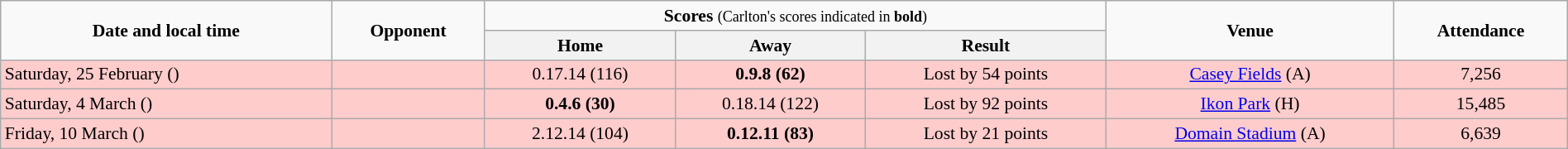<table class="wikitable" style="font-size:90%; text-align:center; width: 100%; margin-left: auto; margin-right: auto;">
<tr>
<td rowspan=2><strong>Date and local time</strong></td>
<td rowspan=2><strong>Opponent</strong></td>
<td colspan=3><strong>Scores</strong> <small>(Carlton's scores indicated in <strong>bold</strong>)</small></td>
<td rowspan=2><strong>Venue</strong></td>
<td rowspan=2><strong>Attendance</strong></td>
</tr>
<tr>
<th>Home</th>
<th>Away</th>
<th>Result</th>
</tr>
<tr style="background:#fcc;">
<td align=left>Saturday, 25 February ()</td>
<td align=left></td>
<td>0.17.14 (116)</td>
<td><strong>0.9.8 (62)</strong></td>
<td>Lost by 54 points</td>
<td><a href='#'>Casey Fields</a> (A)</td>
<td>7,256</td>
</tr>
<tr style="background:#fcc;">
<td align=left>Saturday, 4 March ()</td>
<td align=left></td>
<td><strong>0.4.6 (30)</strong></td>
<td>0.18.14 (122)</td>
<td>Lost by 92 points</td>
<td><a href='#'>Ikon Park</a> (H)</td>
<td>15,485</td>
</tr>
<tr style="background:#fcc;">
<td align=left>Friday, 10 March ()</td>
<td align=left></td>
<td>2.12.14 (104)</td>
<td><strong>0.12.11 (83)</strong></td>
<td>Lost by 21 points</td>
<td><a href='#'>Domain Stadium</a> (A)</td>
<td>6,639</td>
</tr>
</table>
